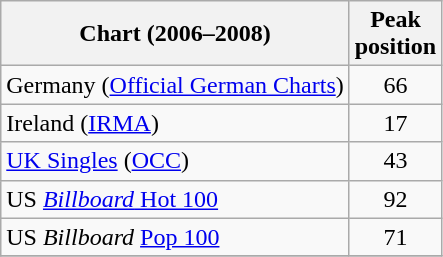<table class="wikitable sortable">
<tr>
<th>Chart (2006–2008)</th>
<th>Peak<br>position</th>
</tr>
<tr>
<td>Germany (<a href='#'>Official German Charts</a>)</td>
<td align="center">66</td>
</tr>
<tr>
<td>Ireland (<a href='#'>IRMA</a>)</td>
<td align="center">17</td>
</tr>
<tr>
<td><a href='#'>UK Singles</a> (<a href='#'>OCC</a>)</td>
<td align="center">43</td>
</tr>
<tr>
<td>US <a href='#'><em>Billboard</em> Hot 100</a></td>
<td align="center">92</td>
</tr>
<tr>
<td>US <em>Billboard</em> <a href='#'>Pop 100</a></td>
<td align="center">71</td>
</tr>
<tr>
</tr>
</table>
